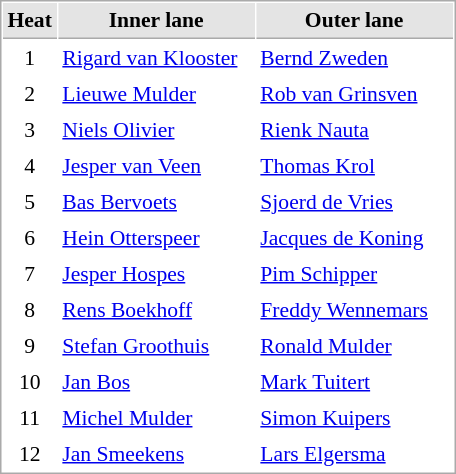<table cellspacing="1" cellpadding="3" style="border:1px solid #AAAAAA;font-size:90%">
<tr bgcolor="#E4E4E4">
<th style="border-bottom:1px solid #AAAAAA" width=15>Heat</th>
<th style="border-bottom:1px solid #AAAAAA" width=125>Inner lane</th>
<th style="border-bottom:1px solid #AAAAAA" width=125>Outer lane</th>
</tr>
<tr>
<td align=center>1</td>
<td><a href='#'>Rigard van Klooster</a></td>
<td><a href='#'>Bernd Zweden</a></td>
</tr>
<tr>
<td align=center>2</td>
<td><a href='#'>Lieuwe Mulder</a></td>
<td><a href='#'>Rob van Grinsven</a></td>
</tr>
<tr>
<td align=center>3</td>
<td><a href='#'>Niels Olivier</a></td>
<td><a href='#'>Rienk Nauta</a></td>
</tr>
<tr>
<td align=center>4</td>
<td><a href='#'>Jesper van Veen</a></td>
<td><a href='#'>Thomas Krol</a></td>
</tr>
<tr>
<td align=center>5</td>
<td><a href='#'>Bas Bervoets</a></td>
<td><a href='#'>Sjoerd de Vries</a></td>
</tr>
<tr>
<td align=center>6</td>
<td><a href='#'>Hein Otterspeer</a></td>
<td><a href='#'>Jacques de Koning</a></td>
</tr>
<tr>
<td align=center>7</td>
<td><a href='#'>Jesper Hospes</a></td>
<td><a href='#'>Pim Schipper</a></td>
</tr>
<tr>
<td align=center>8</td>
<td><a href='#'>Rens Boekhoff</a></td>
<td><a href='#'>Freddy Wennemars</a></td>
</tr>
<tr>
<td align=center>9</td>
<td><a href='#'>Stefan Groothuis</a></td>
<td><a href='#'>Ronald Mulder</a></td>
</tr>
<tr>
<td align=center>10</td>
<td><a href='#'>Jan Bos</a></td>
<td><a href='#'>Mark Tuitert</a></td>
</tr>
<tr>
<td align=center>11</td>
<td><a href='#'>Michel Mulder</a></td>
<td><a href='#'>Simon Kuipers</a></td>
</tr>
<tr>
<td align=center>12</td>
<td><a href='#'>Jan Smeekens</a></td>
<td><a href='#'>Lars Elgersma</a></td>
</tr>
</table>
